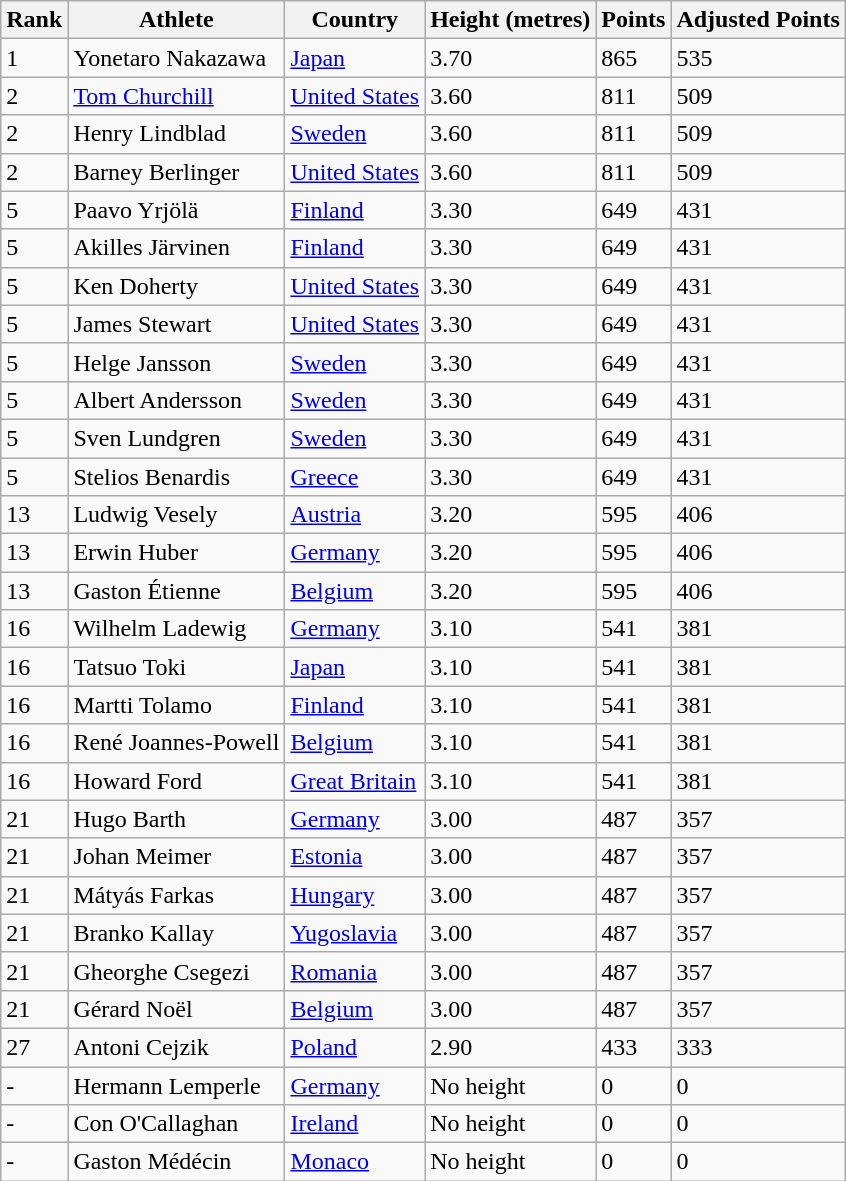<table class="wikitable">
<tr>
<th>Rank</th>
<th>Athlete</th>
<th>Country</th>
<th>Height (metres)</th>
<th>Points</th>
<th>Adjusted Points</th>
</tr>
<tr>
<td>1</td>
<td>Yonetaro Nakazawa</td>
<td><a href='#'>Japan</a></td>
<td>3.70</td>
<td>865</td>
<td>535</td>
</tr>
<tr>
<td>2</td>
<td><a href='#'>Tom Churchill</a></td>
<td><a href='#'>United States</a></td>
<td>3.60</td>
<td>811</td>
<td>509</td>
</tr>
<tr>
<td>2</td>
<td>Henry Lindblad</td>
<td><a href='#'>Sweden</a></td>
<td>3.60</td>
<td>811</td>
<td>509</td>
</tr>
<tr>
<td>2</td>
<td>Barney Berlinger</td>
<td><a href='#'>United States</a></td>
<td>3.60</td>
<td>811</td>
<td>509</td>
</tr>
<tr>
<td>5</td>
<td>Paavo Yrjölä</td>
<td><a href='#'>Finland</a></td>
<td>3.30</td>
<td>649</td>
<td>431</td>
</tr>
<tr>
<td>5</td>
<td>Akilles Järvinen</td>
<td><a href='#'>Finland</a></td>
<td>3.30</td>
<td>649</td>
<td>431</td>
</tr>
<tr>
<td>5</td>
<td>Ken Doherty</td>
<td><a href='#'>United States</a></td>
<td>3.30</td>
<td>649</td>
<td>431</td>
</tr>
<tr>
<td>5</td>
<td>James Stewart</td>
<td><a href='#'>United States</a></td>
<td>3.30</td>
<td>649</td>
<td>431</td>
</tr>
<tr>
<td>5</td>
<td>Helge Jansson</td>
<td><a href='#'>Sweden</a></td>
<td>3.30</td>
<td>649</td>
<td>431</td>
</tr>
<tr>
<td>5</td>
<td>Albert Andersson</td>
<td><a href='#'>Sweden</a></td>
<td>3.30</td>
<td>649</td>
<td>431</td>
</tr>
<tr>
<td>5</td>
<td>Sven Lundgren</td>
<td><a href='#'>Sweden</a></td>
<td>3.30</td>
<td>649</td>
<td>431</td>
</tr>
<tr>
<td>5</td>
<td>Stelios Benardis</td>
<td><a href='#'>Greece</a></td>
<td>3.30</td>
<td>649</td>
<td>431</td>
</tr>
<tr>
<td>13</td>
<td>Ludwig Vesely</td>
<td><a href='#'>Austria</a></td>
<td>3.20</td>
<td>595</td>
<td>406</td>
</tr>
<tr>
<td>13</td>
<td>Erwin Huber</td>
<td><a href='#'>Germany</a></td>
<td>3.20</td>
<td>595</td>
<td>406</td>
</tr>
<tr>
<td>13</td>
<td>Gaston Étienne</td>
<td><a href='#'>Belgium</a></td>
<td>3.20</td>
<td>595</td>
<td>406</td>
</tr>
<tr>
<td>16</td>
<td>Wilhelm Ladewig</td>
<td><a href='#'>Germany</a></td>
<td>3.10</td>
<td>541</td>
<td>381</td>
</tr>
<tr>
<td>16</td>
<td>Tatsuo Toki</td>
<td><a href='#'>Japan</a></td>
<td>3.10</td>
<td>541</td>
<td>381</td>
</tr>
<tr>
<td>16</td>
<td>Martti Tolamo</td>
<td><a href='#'>Finland</a></td>
<td>3.10</td>
<td>541</td>
<td>381</td>
</tr>
<tr>
<td>16</td>
<td>René Joannes-Powell</td>
<td><a href='#'>Belgium</a></td>
<td>3.10</td>
<td>541</td>
<td>381</td>
</tr>
<tr>
<td>16</td>
<td>Howard Ford</td>
<td><a href='#'>Great Britain</a></td>
<td>3.10</td>
<td>541</td>
<td>381</td>
</tr>
<tr>
<td>21</td>
<td>Hugo Barth</td>
<td><a href='#'>Germany</a></td>
<td>3.00</td>
<td>487</td>
<td>357</td>
</tr>
<tr>
<td>21</td>
<td>Johan Meimer</td>
<td><a href='#'>Estonia</a></td>
<td>3.00</td>
<td>487</td>
<td>357</td>
</tr>
<tr>
<td>21</td>
<td>Mátyás Farkas</td>
<td><a href='#'>Hungary</a></td>
<td>3.00</td>
<td>487</td>
<td>357</td>
</tr>
<tr>
<td>21</td>
<td>Branko Kallay</td>
<td><a href='#'>Yugoslavia</a></td>
<td>3.00</td>
<td>487</td>
<td>357</td>
</tr>
<tr>
<td>21</td>
<td>Gheorghe Csegezi</td>
<td><a href='#'>Romania</a></td>
<td>3.00</td>
<td>487</td>
<td>357</td>
</tr>
<tr>
<td>21</td>
<td>Gérard Noël</td>
<td><a href='#'>Belgium</a></td>
<td>3.00</td>
<td>487</td>
<td>357</td>
</tr>
<tr>
<td>27</td>
<td>Antoni Cejzik</td>
<td><a href='#'>Poland</a></td>
<td>2.90</td>
<td>433</td>
<td>333</td>
</tr>
<tr>
<td>-</td>
<td>Hermann Lemperle</td>
<td><a href='#'>Germany</a></td>
<td>No height</td>
<td>0</td>
<td>0</td>
</tr>
<tr>
<td>-</td>
<td>Con O'Callaghan</td>
<td><a href='#'>Ireland</a></td>
<td>No height</td>
<td>0</td>
<td>0</td>
</tr>
<tr>
<td>-</td>
<td>Gaston Médécin</td>
<td><a href='#'>Monaco</a></td>
<td>No height</td>
<td>0</td>
<td>0</td>
</tr>
</table>
